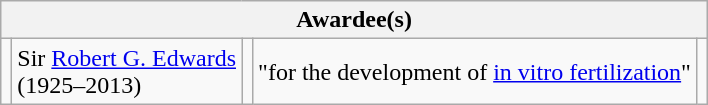<table class="wikitable">
<tr>
<th colspan="5">Awardee(s)</th>
</tr>
<tr>
<td></td>
<td>Sir <a href='#'>Robert G. Edwards</a><br>(1925–2013)</td>
<td></td>
<td>"for the development of <a href='#'>in vitro fertilization</a>"</td>
<td></td>
</tr>
</table>
